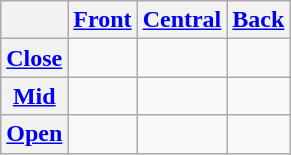<table class="wikitable">
<tr>
<th></th>
<th><a href='#'>Front</a></th>
<th><a href='#'>Central</a></th>
<th><a href='#'>Back</a></th>
</tr>
<tr align="center">
<th><a href='#'>Close</a></th>
<td> </td>
<td></td>
<td> </td>
</tr>
<tr align="center">
<th><a href='#'>Mid</a></th>
<td> </td>
<td></td>
<td> </td>
</tr>
<tr align="center">
<th><a href='#'>Open</a></th>
<td></td>
<td> </td>
<td></td>
</tr>
</table>
